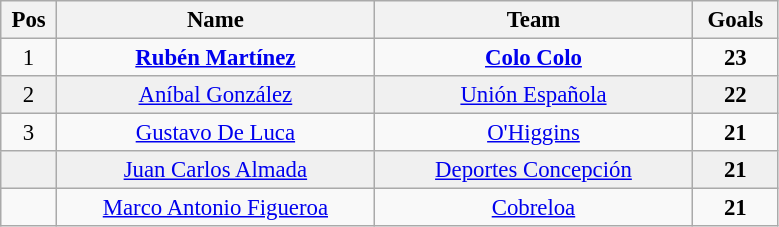<table class="wikitable" style="font-size:95%; text-align:center;">
<tr>
<th width="30">Pos</th>
<th width="205">Name</th>
<th width="205">Team</th>
<th width="50">Goals</th>
</tr>
<tr>
<td>1</td>
<td> <strong><a href='#'>Rubén Martínez</a></strong></td>
<td><strong><a href='#'>Colo Colo</a></strong></td>
<td><strong>23</strong></td>
</tr>
<tr bgcolor="#F0F0F0">
<td>2</td>
<td> <a href='#'>Aníbal González</a></td>
<td><a href='#'>Unión Española</a></td>
<td><strong>22</strong></td>
</tr>
<tr>
<td>3</td>
<td> <a href='#'>Gustavo De Luca</a></td>
<td><a href='#'>O'Higgins</a></td>
<td><strong>21</strong></td>
</tr>
<tr bgcolor="#F0F0F0">
<td></td>
<td> <a href='#'>Juan Carlos Almada</a></td>
<td><a href='#'>Deportes Concepción</a></td>
<td><strong>21</strong></td>
</tr>
<tr>
<td></td>
<td> <a href='#'>Marco Antonio Figueroa</a></td>
<td><a href='#'>Cobreloa</a></td>
<td><strong>21</strong></td>
</tr>
</table>
